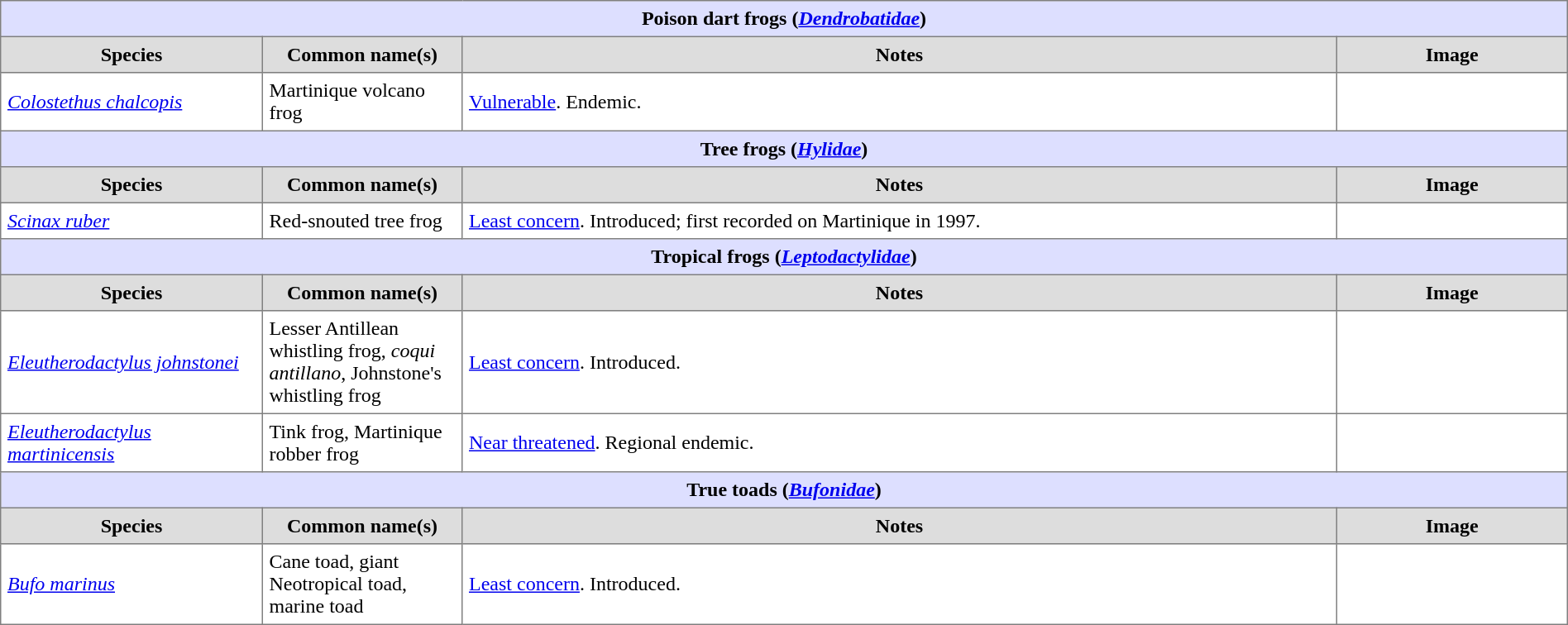<table border=1 style="border-collapse:collapse;" cellpadding=5 width=100%>
<tr>
<th colspan=4 bgcolor=#DDDFFF>Poison dart frogs (<em><a href='#'>Dendrobatidae</a></em>)</th>
</tr>
<tr bgcolor=#DDDDDD align=center>
<th width=200px>Species</th>
<th width=150px>Common name(s)</th>
<th>Notes</th>
<th width=175px>Image</th>
</tr>
<tr>
<td><em><a href='#'>Colostethus chalcopis</a></em></td>
<td>Martinique volcano frog</td>
<td><a href='#'>Vulnerable</a>.  Endemic.</td>
<td></td>
</tr>
<tr>
<th colspan=4 bgcolor=#DDDFFF>Tree frogs (<em><a href='#'>Hylidae</a></em>)</th>
</tr>
<tr bgcolor=#DDDDDD align=center>
<th width=200px>Species</th>
<th width=150px>Common name(s)</th>
<th>Notes</th>
<th width=175px>Image</th>
</tr>
<tr>
<td><em><a href='#'>Scinax ruber</a></em></td>
<td>Red-snouted tree frog</td>
<td><a href='#'>Least concern</a>.  Introduced; first recorded on Martinique in 1997.</td>
<td></td>
</tr>
<tr>
<th colspan=4 bgcolor=#DDDFFF>Tropical frogs (<em><a href='#'>Leptodactylidae</a></em>)</th>
</tr>
<tr bgcolor=#DDDDDD align=center>
<th width=200px>Species</th>
<th width=150px>Common name(s)</th>
<th>Notes</th>
<th width=175px>Image</th>
</tr>
<tr>
<td><em><a href='#'>Eleutherodactylus johnstonei</a></em></td>
<td>Lesser Antillean whistling frog, <em>coqui antillano</em>, Johnstone's whistling frog</td>
<td><a href='#'>Least concern</a>.  Introduced.</td>
<td></td>
</tr>
<tr>
<td><em><a href='#'>Eleutherodactylus martinicensis</a></em></td>
<td>Tink frog, Martinique robber frog</td>
<td><a href='#'>Near threatened</a>.  Regional endemic.</td>
<td></td>
</tr>
<tr>
<th colspan=4 bgcolor=#DDDFFF>True toads (<em><a href='#'>Bufonidae</a></em>)</th>
</tr>
<tr bgcolor=#DDDDDD align=center>
<th width=200px>Species</th>
<th width=150px>Common name(s)</th>
<th>Notes</th>
<th width=175px>Image</th>
</tr>
<tr>
<td><em><a href='#'>Bufo marinus</a></em></td>
<td>Cane toad, giant Neotropical toad, marine toad</td>
<td><a href='#'>Least concern</a>.  Introduced.</td>
<td></td>
</tr>
</table>
